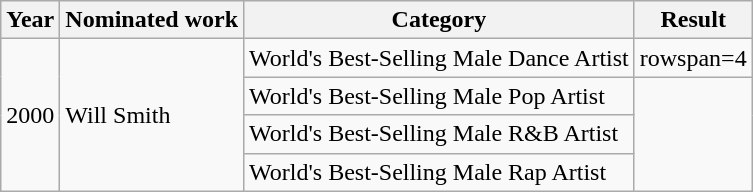<table class="wikitable">
<tr>
<th>Year</th>
<th>Nominated work</th>
<th>Category</th>
<th>Result</th>
</tr>
<tr>
<td rowspan=4>2000</td>
<td rowspan=4>Will Smith</td>
<td>World's Best-Selling Male Dance Artist</td>
<td>rowspan=4 </td>
</tr>
<tr>
<td>World's Best-Selling Male Pop Artist</td>
</tr>
<tr>
<td>World's Best-Selling Male R&B Artist</td>
</tr>
<tr>
<td>World's Best-Selling Male Rap Artist</td>
</tr>
</table>
